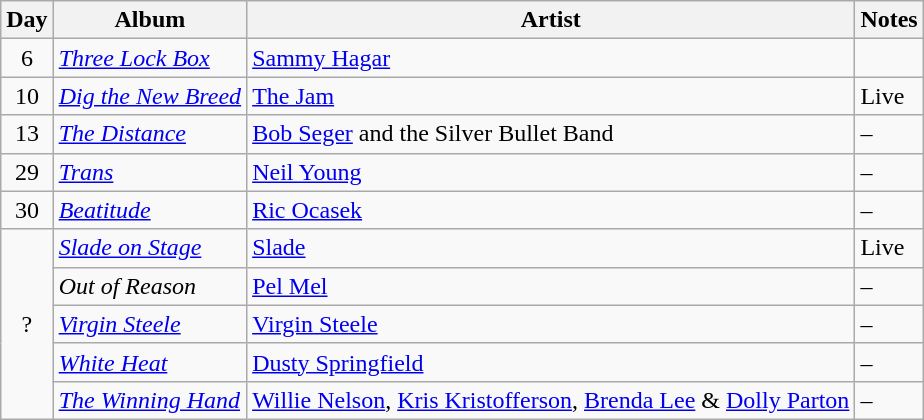<table class="wikitable">
<tr>
<th>Day</th>
<th>Album</th>
<th>Artist</th>
<th>Notes</th>
</tr>
<tr>
<td align="center" rowspan="1">6</td>
<td><em><a href='#'>Three Lock Box</a></em></td>
<td><a href='#'>Sammy Hagar</a></td>
<td></td>
</tr>
<tr>
<td align="center" rowspan="1">10</td>
<td><em><a href='#'>Dig the New Breed</a></em></td>
<td><a href='#'>The Jam</a></td>
<td>Live</td>
</tr>
<tr>
<td align="center" rowspan="1">13</td>
<td><em><a href='#'>The Distance</a></em></td>
<td><a href='#'>Bob Seger</a> and the Silver Bullet Band</td>
<td>–</td>
</tr>
<tr>
<td align="center" rowspan="1">29</td>
<td><em><a href='#'>Trans</a></em></td>
<td><a href='#'>Neil Young</a></td>
<td>–</td>
</tr>
<tr>
<td align="center" rowspan="1">30</td>
<td><em><a href='#'>Beatitude</a></em></td>
<td><a href='#'>Ric Ocasek</a></td>
<td>–</td>
</tr>
<tr>
<td align="center" rowspan="5">?</td>
<td><em><a href='#'>Slade on Stage</a></em></td>
<td><a href='#'>Slade</a></td>
<td>Live</td>
</tr>
<tr>
<td><em>Out of Reason</em></td>
<td><a href='#'>Pel Mel</a></td>
<td>–</td>
</tr>
<tr>
<td><em><a href='#'>Virgin Steele</a></em></td>
<td><a href='#'>Virgin Steele</a></td>
<td>–</td>
</tr>
<tr>
<td><em><a href='#'>White Heat</a></em></td>
<td><a href='#'>Dusty Springfield</a></td>
<td>–</td>
</tr>
<tr>
<td><em><a href='#'>The Winning Hand</a></em></td>
<td><a href='#'>Willie Nelson</a>, <a href='#'>Kris Kristofferson</a>, <a href='#'>Brenda Lee</a> & <a href='#'>Dolly Parton</a></td>
<td>–</td>
</tr>
</table>
